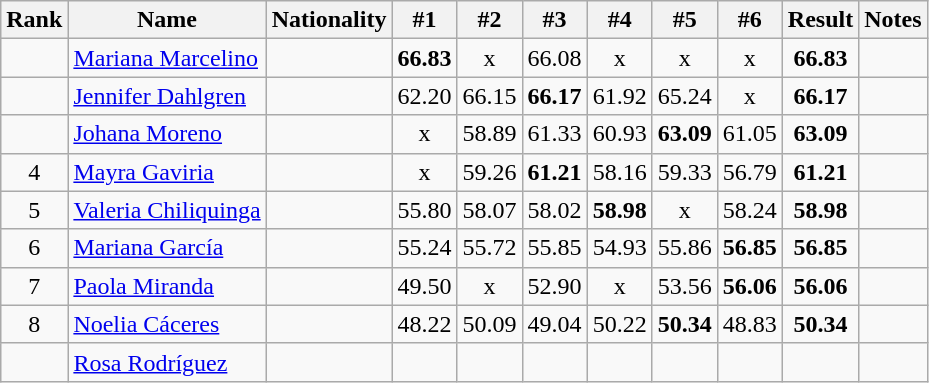<table class="wikitable sortable" style="text-align:center;font-size=95%">
<tr>
<th>Rank</th>
<th>Name</th>
<th>Nationality</th>
<th>#1</th>
<th>#2</th>
<th>#3</th>
<th>#4</th>
<th>#5</th>
<th>#6</th>
<th>Result</th>
<th>Notes</th>
</tr>
<tr>
<td></td>
<td align=left><a href='#'>Mariana Marcelino</a></td>
<td align=left></td>
<td><strong>66.83</strong></td>
<td>x</td>
<td>66.08</td>
<td>x</td>
<td>x</td>
<td>x</td>
<td><strong>66.83</strong></td>
<td></td>
</tr>
<tr>
<td></td>
<td align=left><a href='#'>Jennifer Dahlgren</a></td>
<td align=left></td>
<td>62.20</td>
<td>66.15</td>
<td><strong>66.17</strong></td>
<td>61.92</td>
<td>65.24</td>
<td>x</td>
<td><strong>66.17</strong></td>
<td></td>
</tr>
<tr>
<td></td>
<td align=left><a href='#'>Johana Moreno</a></td>
<td align=left></td>
<td>x</td>
<td>58.89</td>
<td>61.33</td>
<td>60.93</td>
<td><strong>63.09</strong></td>
<td>61.05</td>
<td><strong>63.09</strong></td>
<td></td>
</tr>
<tr>
<td>4</td>
<td align=left><a href='#'>Mayra Gaviria</a></td>
<td align=left></td>
<td>x</td>
<td>59.26</td>
<td><strong>61.21</strong></td>
<td>58.16</td>
<td>59.33</td>
<td>56.79</td>
<td><strong>61.21</strong></td>
<td></td>
</tr>
<tr>
<td>5</td>
<td align=left><a href='#'>Valeria Chiliquinga</a></td>
<td align=left></td>
<td>55.80</td>
<td>58.07</td>
<td>58.02</td>
<td><strong>58.98</strong></td>
<td>x</td>
<td>58.24</td>
<td><strong>58.98</strong></td>
<td></td>
</tr>
<tr>
<td>6</td>
<td align=left><a href='#'>Mariana García</a></td>
<td align=left></td>
<td>55.24</td>
<td>55.72</td>
<td>55.85</td>
<td>54.93</td>
<td>55.86</td>
<td><strong>56.85</strong></td>
<td><strong>56.85</strong></td>
<td></td>
</tr>
<tr>
<td>7</td>
<td align=left><a href='#'>Paola Miranda</a></td>
<td align=left></td>
<td>49.50</td>
<td>x</td>
<td>52.90</td>
<td>x</td>
<td>53.56</td>
<td><strong>56.06</strong></td>
<td><strong>56.06</strong></td>
<td></td>
</tr>
<tr>
<td>8</td>
<td align=left><a href='#'>Noelia Cáceres</a></td>
<td align=left></td>
<td>48.22</td>
<td>50.09</td>
<td>49.04</td>
<td>50.22</td>
<td><strong>50.34</strong></td>
<td>48.83</td>
<td><strong>50.34</strong></td>
<td></td>
</tr>
<tr>
<td></td>
<td align=left><a href='#'>Rosa Rodríguez</a></td>
<td align=left></td>
<td></td>
<td></td>
<td></td>
<td></td>
<td></td>
<td></td>
<td><strong></strong></td>
<td></td>
</tr>
</table>
